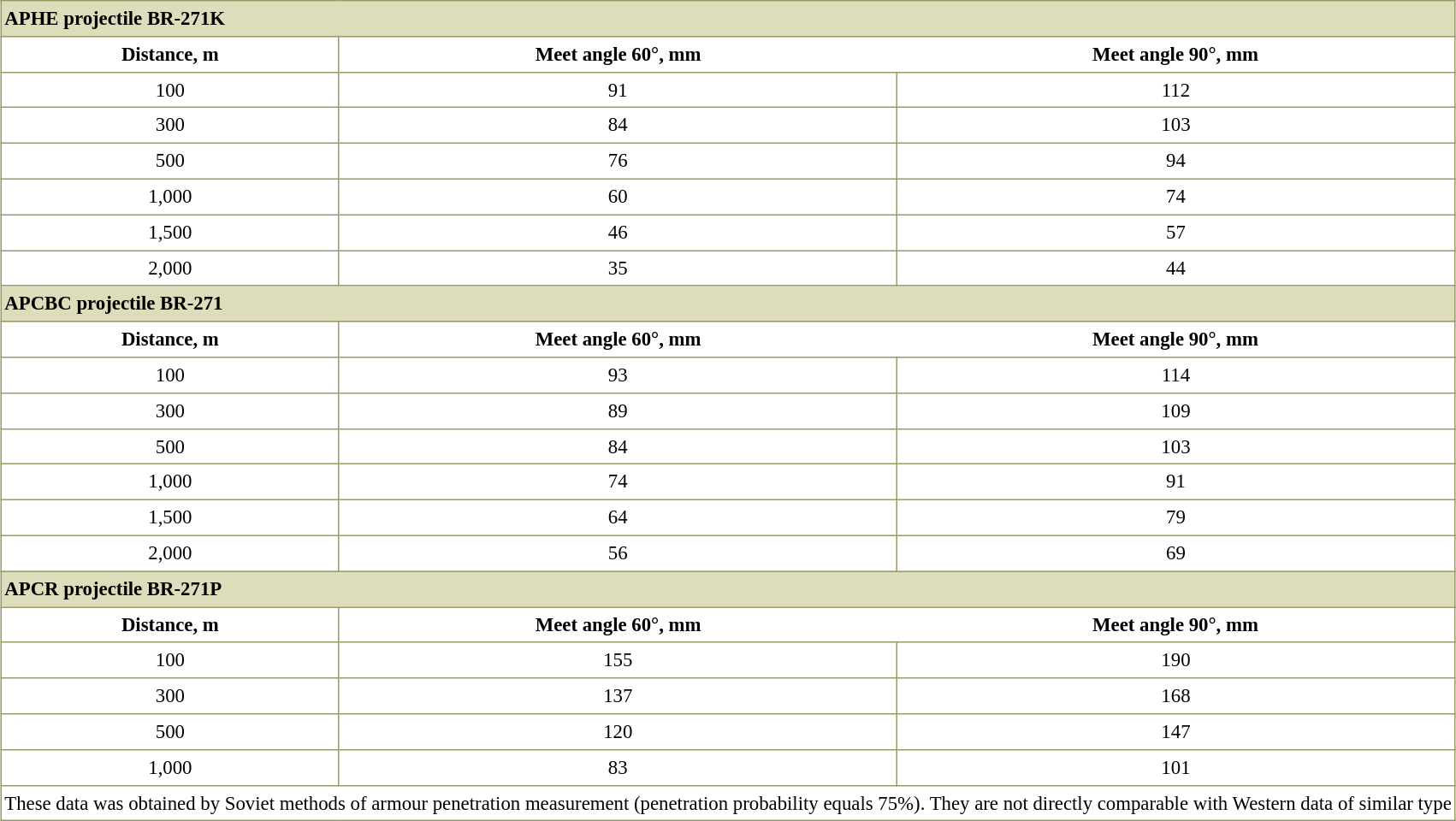<table border=0 cellspacing=0 cellpadding=2 style="margin:0 0 .5em 1em; background:#fff; border-collapse:collapse; border:1px solid #996; line-height:1.5; font-size:95%;">
<tr style="vertical-align:top; text-align:left; border:1px solid #996; background-color:#ddb;">
<th colspan="3">APHE projectile BR-271K</th>
</tr>
<tr style="vertical-align:top; text-align:center; border:1px solid #996;">
<th style="border:1px solid #996">Distance, m</th>
<th>Meet angle 60°, mm</th>
<th>Meet angle 90°, mm</th>
</tr>
<tr style="vertical-align:top; text-align:center;">
<td style="border:1px solid #996">100</td>
<td style="border:1px solid #996">91</td>
<td style="border:1px solid #996">112</td>
</tr>
<tr style="vertical-align:top; text-align:center;">
<td style="border:1px solid #996">300</td>
<td style="border:1px solid #996">84</td>
<td style="border:1px solid #996">103</td>
</tr>
<tr style="vertical-align:top; text-align:center;">
<td style="border:1px solid #996">500</td>
<td style="border:1px solid #996">76</td>
<td style="border:1px solid #996">94</td>
</tr>
<tr style="vertical-align:top; text-align:center;">
<td style="border:1px solid #996">1,000</td>
<td style="border:1px solid #996">60</td>
<td style="border:1px solid #996">74</td>
</tr>
<tr style="vertical-align:top; text-align:center;">
<td style="border:1px solid #996">1,500</td>
<td style="border:1px solid #996">46</td>
<td style="border:1px solid #996">57</td>
</tr>
<tr style="vertical-align:top; text-align:center;">
<td style="border:1px solid #996">2,000</td>
<td style="border:1px solid #996">35</td>
<td style="border:1px solid #996">44</td>
</tr>
<tr style="vertical-align:top; text-align:left; border:1px solid #996; background-color:#ddb;">
<th colspan="3">APCBC projectile BR-271</th>
</tr>
<tr style="vertical-align:top; text-align:center; border:1px solid #996;">
<th style="border:1px solid #996">Distance, m</th>
<th>Meet angle 60°, mm</th>
<th>Meet angle 90°, mm</th>
</tr>
<tr style="vertical-align:top; text-align:center;">
<td style="border:1px solid #996">100</td>
<td style="border:1px solid #996">93</td>
<td style="border:1px solid #996">114</td>
</tr>
<tr style="vertical-align:top; text-align:center;">
<td style="border:1px solid #996">300</td>
<td style="border:1px solid #996">89</td>
<td style="border:1px solid #996">109</td>
</tr>
<tr style="vertical-align:top; text-align:center;">
<td style="border:1px solid #996">500</td>
<td style="border:1px solid #996">84</td>
<td style="border:1px solid #996">103</td>
</tr>
<tr style="vertical-align:top; text-align:center;">
<td style="border:1px solid #996">1,000</td>
<td style="border:1px solid #996">74</td>
<td style="border:1px solid #996">91</td>
</tr>
<tr style="vertical-align:top; text-align:center;">
<td style="border:1px solid #996">1,500</td>
<td style="border:1px solid #996">64</td>
<td style="border:1px solid #996">79</td>
</tr>
<tr style="vertical-align:top; text-align:center;">
<td style="border:1px solid #996">2,000</td>
<td style="border:1px solid #996">56</td>
<td style="border:1px solid #996">69</td>
</tr>
<tr style="vertical-align:top; text-align:left; border:1px solid #996; background-color:#ddb;">
<th colspan="3">APCR projectile BR-271P</th>
</tr>
<tr style="vertical-align:top; text-align:center; border:1px solid #996;">
<th style="border:1px solid #996">Distance, m</th>
<th>Meet angle 60°, mm</th>
<th>Meet angle 90°, mm</th>
</tr>
<tr style="vertical-align:top; text-align:center;">
<td style="border:1px solid #996">100</td>
<td style="border:1px solid #996">155</td>
<td style="border:1px solid #996">190</td>
</tr>
<tr style="vertical-align:top; text-align:center;">
<td style="border:1px solid #996">300</td>
<td style="border:1px solid #996">137</td>
<td style="border:1px solid #996">168</td>
</tr>
<tr style="vertical-align:top; text-align:center;">
<td style="border:1px solid #996">500</td>
<td style="border:1px solid #996">120</td>
<td style="border:1px solid #996">147</td>
</tr>
<tr style="vertical-align:top; text-align:center;">
<td style="border:1px solid #996">1,000</td>
<td style="border:1px solid #996">83</td>
<td style="border:1px solid #996">101</td>
</tr>
<tr style="vertical-align:top; text-align:center;">
<td colspan="3">These data was obtained by Soviet methods of armour penetration measurement (penetration probability equals 75%). They are not directly comparable with Western data of similar type</td>
</tr>
</table>
